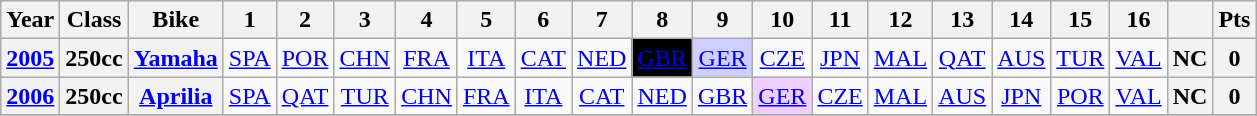<table class="wikitable" style="text-align:center">
<tr>
<th>Year</th>
<th>Class</th>
<th>Bike</th>
<th>1</th>
<th>2</th>
<th>3</th>
<th>4</th>
<th>5</th>
<th>6</th>
<th>7</th>
<th>8</th>
<th>9</th>
<th>10</th>
<th>11</th>
<th>12</th>
<th>13</th>
<th>14</th>
<th>15</th>
<th>16</th>
<th></th>
<th>Pts</th>
</tr>
<tr>
<th><a href='#'>2005</a></th>
<th>250cc</th>
<th><a href='#'>Yamaha</a></th>
<td><a href='#'>SPA</a></td>
<td><a href='#'>POR</a></td>
<td><a href='#'>CHN</a></td>
<td><a href='#'>FRA</a></td>
<td><a href='#'>ITA</a></td>
<td><a href='#'>CAT</a></td>
<td><a href='#'>NED</a></td>
<td style="background:#000000; color:white;"><a href='#'><span>GBR</span></a><br></td>
<td style="background:#CFCFFF;"><a href='#'>GER</a><br></td>
<td><a href='#'>CZE</a></td>
<td><a href='#'>JPN</a></td>
<td><a href='#'>MAL</a></td>
<td><a href='#'>QAT</a></td>
<td><a href='#'>AUS</a></td>
<td><a href='#'>TUR</a></td>
<td><a href='#'>VAL</a></td>
<th>NC</th>
<th>0</th>
</tr>
<tr>
<th><a href='#'>2006</a></th>
<th>250cc</th>
<th><a href='#'>Aprilia</a></th>
<td><a href='#'>SPA</a></td>
<td><a href='#'>QAT</a></td>
<td><a href='#'>TUR</a></td>
<td><a href='#'>CHN</a></td>
<td><a href='#'>FRA</a></td>
<td><a href='#'>ITA</a></td>
<td><a href='#'>CAT</a></td>
<td><a href='#'>NED</a></td>
<td><a href='#'>GBR</a></td>
<td style="background:#EFCFFF;"><a href='#'>GER</a><br></td>
<td><a href='#'>CZE</a></td>
<td><a href='#'>MAL</a></td>
<td><a href='#'>AUS</a></td>
<td><a href='#'>JPN</a></td>
<td><a href='#'>POR</a></td>
<td><a href='#'>VAL</a></td>
<th>NC</th>
<th>0</th>
</tr>
<tr>
</tr>
</table>
